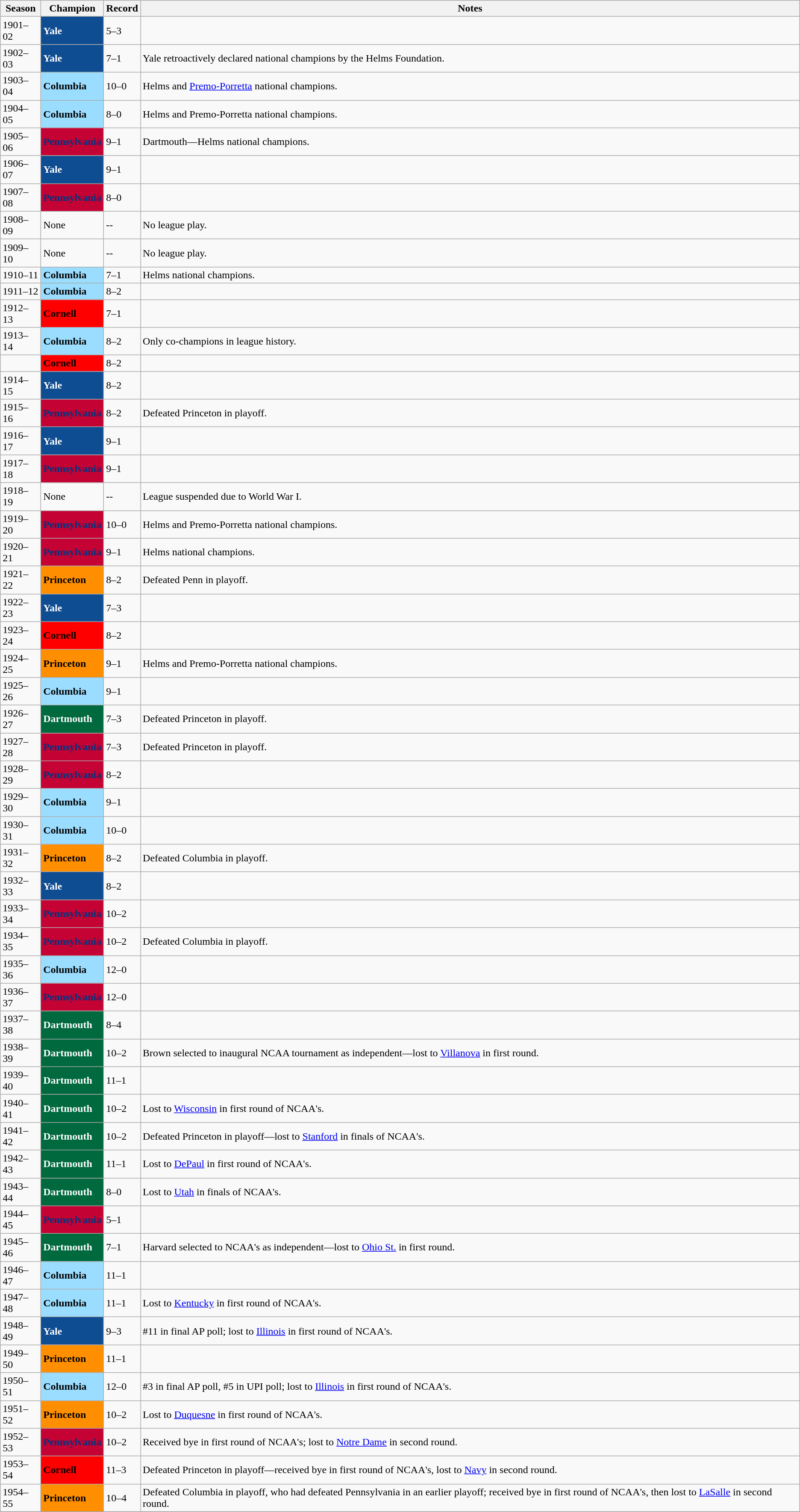<table class="wikitable">
<tr>
<th>Season</th>
<th>Champion</th>
<th>Record</th>
<th>Notes</th>
</tr>
<tr>
<td>1901–02</td>
<td style="background: #0F4D92; color: white"><strong>Yale</strong></td>
<td>5–3</td>
<td></td>
</tr>
<tr>
<td>1902–03</td>
<td style="background: #0F4D92; color: white"><strong>Yale</strong></td>
<td>7–1</td>
<td>Yale retroactively declared national champions by the Helms Foundation.</td>
</tr>
<tr>
<td>1903–04</td>
<td style="background: #9BDDFF"><strong>Columbia</strong></td>
<td>10–0</td>
<td>Helms and <a href='#'>Premo-Porretta</a> national champions.</td>
</tr>
<tr>
<td>1904–05</td>
<td style="background: #9BDDFF"><strong>Columbia</strong></td>
<td>8–0</td>
<td>Helms and Premo-Porretta national champions.</td>
</tr>
<tr>
<td>1905–06</td>
<td style="background: #C40233; color: #00337F"><strong>Pennsylvania</strong></td>
<td>9–1</td>
<td>Dartmouth—Helms national champions.</td>
</tr>
<tr>
<td>1906–07</td>
<td style="background: #0F4D92; color: white"><strong>Yale</strong></td>
<td>9–1</td>
<td></td>
</tr>
<tr>
<td>1907–08</td>
<td style="background: #C40233; color: #00337F"><strong>Pennsylvania</strong></td>
<td>8–0</td>
<td></td>
</tr>
<tr>
<td>1908–09</td>
<td>None</td>
<td>--</td>
<td>No league play.</td>
</tr>
<tr>
<td>1909–10</td>
<td>None</td>
<td>--</td>
<td>No league play.</td>
</tr>
<tr>
<td>1910–11</td>
<td style="background: #9BDDFF"><strong>Columbia</strong></td>
<td>7–1</td>
<td>Helms national champions.</td>
</tr>
<tr>
<td>1911–12</td>
<td style="background: #9BDDFF"><strong>Columbia</strong></td>
<td>8–2</td>
<td></td>
</tr>
<tr>
<td>1912–13</td>
<td style="background: red"><strong>Cornell</strong></td>
<td>7–1</td>
<td></td>
</tr>
<tr>
<td>1913–14</td>
<td style="background: #9BDDFF"><strong>Columbia</strong></td>
<td>8–2</td>
<td>Only co-champions in league history.</td>
</tr>
<tr>
<td></td>
<td style="background: red"><strong>Cornell</strong></td>
<td>8–2</td>
<td></td>
</tr>
<tr>
<td>1914–15</td>
<td style="background: #0F4D92; color: white"><strong>Yale</strong></td>
<td>8–2</td>
<td></td>
</tr>
<tr>
<td>1915–16</td>
<td style="background: #C40233; color: #00337F"><strong>Pennsylvania</strong></td>
<td>8–2</td>
<td>Defeated Princeton in playoff.</td>
</tr>
<tr>
<td>1916–17</td>
<td style="background: #0F4D92; color: white"><strong>Yale</strong></td>
<td>9–1</td>
<td></td>
</tr>
<tr>
<td>1917–18</td>
<td style="background: #C40233; color: #00337F"><strong>Pennsylvania</strong></td>
<td>9–1</td>
<td></td>
</tr>
<tr>
<td>1918–19</td>
<td>None</td>
<td>--</td>
<td>League suspended due to World War I.</td>
</tr>
<tr>
<td>1919–20</td>
<td style="background: #C40233; color: #00337F"><strong>Pennsylvania</strong></td>
<td>10–0</td>
<td>Helms and Premo-Porretta national champions.</td>
</tr>
<tr>
<td>1920–21</td>
<td style="background: #C40233; color: #00337F"><strong>Pennsylvania</strong></td>
<td>9–1</td>
<td>Helms national champions.</td>
</tr>
<tr>
<td>1921–22</td>
<td style="background: #FF8F00"><strong>Princeton</strong></td>
<td>8–2</td>
<td>Defeated Penn in playoff.</td>
</tr>
<tr>
<td>1922–23</td>
<td style="background: #0F4D92; color: white"><strong>Yale</strong></td>
<td>7–3</td>
<td></td>
</tr>
<tr>
<td>1923–24</td>
<td style="background: red"><strong>Cornell</strong></td>
<td>8–2</td>
<td></td>
</tr>
<tr>
<td>1924–25</td>
<td style="background: #FF8F00"><strong>Princeton</strong></td>
<td>9–1</td>
<td>Helms and Premo-Porretta national champions.</td>
</tr>
<tr>
<td>1925–26</td>
<td style="background: #9BDDFF"><strong>Columbia</strong></td>
<td>9–1</td>
<td></td>
</tr>
<tr>
<td>1926–27</td>
<td style="background: #00693E; color: white"><strong>Dartmouth</strong></td>
<td>7–3</td>
<td>Defeated Princeton in playoff.</td>
</tr>
<tr>
<td>1927–28</td>
<td style="background: #C40233; color: #00337F"><strong>Pennsylvania</strong></td>
<td>7–3</td>
<td>Defeated Princeton in playoff.</td>
</tr>
<tr>
<td>1928–29</td>
<td style="background: #C40233; color: #00337F"><strong>Pennsylvania</strong></td>
<td>8–2</td>
<td></td>
</tr>
<tr>
<td>1929–30</td>
<td style="background: #9BDDFF"><strong>Columbia</strong></td>
<td>9–1</td>
<td></td>
</tr>
<tr>
<td>1930–31</td>
<td style="background: #9BDDFF"><strong>Columbia</strong></td>
<td>10–0</td>
<td></td>
</tr>
<tr>
<td>1931–32</td>
<td style="background: #FF8F00"><strong>Princeton</strong></td>
<td>8–2</td>
<td>Defeated Columbia in playoff.</td>
</tr>
<tr>
<td>1932–33</td>
<td style="background: #0F4D92; color: white"><strong>Yale</strong></td>
<td>8–2</td>
<td></td>
</tr>
<tr>
<td>1933–34</td>
<td style="background: #C40233; color: #00337F"><strong>Pennsylvania</strong></td>
<td>10–2</td>
<td></td>
</tr>
<tr>
<td>1934–35</td>
<td style="background: #C40233; color: #00337F"><strong>Pennsylvania</strong></td>
<td>10–2</td>
<td>Defeated Columbia in playoff.</td>
</tr>
<tr>
<td>1935–36</td>
<td style="background: #9BDDFF"><strong>Columbia</strong></td>
<td>12–0</td>
<td></td>
</tr>
<tr>
<td>1936–37</td>
<td style="background: #C40233; color: #00337F"><strong>Pennsylvania</strong></td>
<td>12–0</td>
<td></td>
</tr>
<tr>
<td>1937–38</td>
<td style="background: #00693E; color: white"><strong>Dartmouth</strong></td>
<td>8–4</td>
<td></td>
</tr>
<tr>
<td>1938–39</td>
<td style="background: #00693E; color: white"><strong>Dartmouth</strong></td>
<td>10–2</td>
<td>Brown selected to inaugural NCAA tournament as independent—lost to <a href='#'>Villanova</a> in first round.</td>
</tr>
<tr>
<td>1939–40</td>
<td style="background: #00693E; color: white"><strong>Dartmouth</strong></td>
<td>11–1</td>
<td></td>
</tr>
<tr>
<td>1940–41</td>
<td style="background: #00693E; color: white"><strong>Dartmouth</strong></td>
<td>10–2</td>
<td>Lost to <a href='#'>Wisconsin</a> in first round of NCAA's.</td>
</tr>
<tr>
<td>1941–42</td>
<td style="background: #00693E; color: white"><strong>Dartmouth</strong></td>
<td>10–2</td>
<td>Defeated Princeton in playoff—lost to <a href='#'>Stanford</a> in finals of NCAA's.</td>
</tr>
<tr>
<td>1942–43</td>
<td style="background: #00693E; color: white"><strong>Dartmouth</strong></td>
<td>11–1</td>
<td>Lost to <a href='#'>DePaul</a> in first round of NCAA's.</td>
</tr>
<tr>
<td>1943–44</td>
<td style="background: #00693E; color: white"><strong>Dartmouth</strong></td>
<td>8–0</td>
<td>Lost to <a href='#'>Utah</a> in finals of NCAA's.</td>
</tr>
<tr>
<td>1944–45</td>
<td style="background: #C40233; color: #00337F"><strong>Pennsylvania</strong></td>
<td>5–1</td>
<td></td>
</tr>
<tr>
<td>1945–46</td>
<td style="background: #00693E; color: white"><strong>Dartmouth</strong></td>
<td>7–1</td>
<td>Harvard selected to NCAA's as independent—lost to <a href='#'>Ohio St.</a> in first round.</td>
</tr>
<tr>
<td>1946–47</td>
<td style="background: #9BDDFF"><strong>Columbia</strong></td>
<td>11–1</td>
<td></td>
</tr>
<tr>
<td>1947–48</td>
<td style="background: #9BDDFF"><strong>Columbia</strong></td>
<td>11–1</td>
<td>Lost to <a href='#'>Kentucky</a> in first round of NCAA's.</td>
</tr>
<tr>
<td>1948–49</td>
<td style="background: #0F4D92; color: white"><strong>Yale</strong></td>
<td>9–3</td>
<td>#11 in final AP poll; lost to <a href='#'>Illinois</a> in first round of NCAA's.</td>
</tr>
<tr>
<td>1949–50</td>
<td style="background: #FF8F00"><strong>Princeton</strong></td>
<td>11–1</td>
<td></td>
</tr>
<tr>
<td>1950–51</td>
<td style="background: #9BDDFF"><strong>Columbia</strong></td>
<td>12–0</td>
<td>#3 in final AP poll, #5 in UPI poll; lost to <a href='#'>Illinois</a> in first round of NCAA's.</td>
</tr>
<tr>
<td>1951–52</td>
<td style="background: #FF8F00"><strong>Princeton</strong></td>
<td>10–2</td>
<td>Lost to <a href='#'>Duquesne</a> in first round of NCAA's.</td>
</tr>
<tr>
<td>1952–53</td>
<td style="background: #C40233; color: #00337F"><strong>Pennsylvania</strong></td>
<td>10–2</td>
<td>Received bye in first round of NCAA's; lost to <a href='#'>Notre Dame</a> in second round.</td>
</tr>
<tr>
<td>1953–54</td>
<td style="background: red"><strong>Cornell</strong></td>
<td>11–3</td>
<td>Defeated Princeton in playoff—received bye in first round of NCAA's, lost to <a href='#'>Navy</a> in second round.</td>
</tr>
<tr>
<td>1954–55</td>
<td style="background: #FF8F00"><strong>Princeton</strong></td>
<td>10–4</td>
<td>Defeated Columbia in playoff, who had defeated Pennsylvania in an earlier playoff; received bye in first round of NCAA's, then lost to <a href='#'>LaSalle</a> in second round.</td>
</tr>
<tr>
</tr>
</table>
